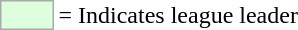<table>
<tr>
<td style="background:#DDFFDD; border:1px solid #aaa; width:2em;"></td>
<td>= Indicates league leader</td>
</tr>
</table>
